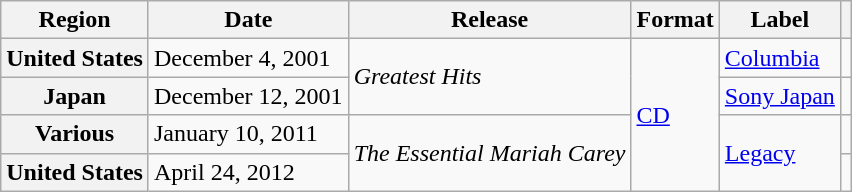<table class="wikitable plainrowheaders">
<tr>
<th scope="col">Region</th>
<th scope="col">Date</th>
<th scope="col">Release</th>
<th scope="col">Format</th>
<th scope="col">Label</th>
<th scope="col"></th>
</tr>
<tr>
<th scope="row">United States</th>
<td>December 4, 2001</td>
<td rowspan="2"><em>Greatest Hits</em></td>
<td rowspan="4"><a href='#'>CD</a></td>
<td><a href='#'>Columbia</a></td>
<td></td>
</tr>
<tr>
<th scope="row">Japan</th>
<td>December 12, 2001</td>
<td><a href='#'>Sony Japan</a></td>
<td></td>
</tr>
<tr>
<th scope="row">Various</th>
<td>January 10, 2011</td>
<td rowspan="2"><em>The Essential Mariah Carey</em></td>
<td rowspan="2"><a href='#'>Legacy</a></td>
<td></td>
</tr>
<tr>
<th scope="row">United States</th>
<td>April 24, 2012</td>
<td></td>
</tr>
</table>
